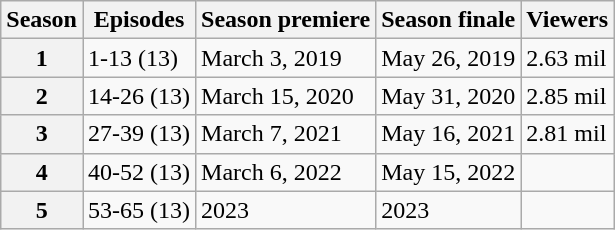<table class="wikitable">
<tr>
<th>Season</th>
<th>Episodes</th>
<th>Season premiere</th>
<th>Season finale</th>
<th>Viewers</th>
</tr>
<tr>
<th>1</th>
<td>1-13 (13)</td>
<td>March 3, 2019</td>
<td>May 26, 2019</td>
<td>2.63 mil</td>
</tr>
<tr>
<th>2</th>
<td>14-26 (13)</td>
<td>March 15, 2020</td>
<td>May 31, 2020</td>
<td>2.85 mil</td>
</tr>
<tr>
<th>3</th>
<td>27-39 (13)</td>
<td>March 7, 2021</td>
<td>May 16, 2021</td>
<td>2.81 mil</td>
</tr>
<tr>
<th>4</th>
<td>40-52 (13)</td>
<td>March 6, 2022</td>
<td>May 15, 2022</td>
<td></td>
</tr>
<tr>
<th>5</th>
<td>53-65 (13)</td>
<td>2023</td>
<td>2023</td>
<td></td>
</tr>
</table>
